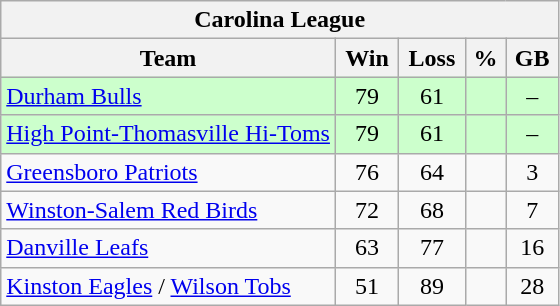<table class="wikitable">
<tr>
<th colspan="5">Carolina League</th>
</tr>
<tr>
<th width="60%">Team</th>
<th>Win</th>
<th>Loss</th>
<th>%</th>
<th>GB</th>
</tr>
<tr align=center bgcolor=ccffcc>
<td align=left><a href='#'>Durham Bulls</a></td>
<td>79</td>
<td>61</td>
<td></td>
<td>–</td>
</tr>
<tr align=center bgcolor=ccffcc>
<td align=left><a href='#'>High Point-Thomasville Hi-Toms</a></td>
<td>79</td>
<td>61</td>
<td></td>
<td>–</td>
</tr>
<tr align=center>
<td align=left><a href='#'>Greensboro Patriots</a></td>
<td>76</td>
<td>64</td>
<td></td>
<td>3</td>
</tr>
<tr align=center>
<td align=left><a href='#'>Winston-Salem Red Birds</a></td>
<td>72</td>
<td>68</td>
<td></td>
<td>7</td>
</tr>
<tr align=center>
<td align=left><a href='#'>Danville Leafs</a></td>
<td>63</td>
<td>77</td>
<td></td>
<td>16</td>
</tr>
<tr align=center>
<td align=left><a href='#'>Kinston Eagles</a> / <a href='#'>Wilson Tobs</a></td>
<td>51</td>
<td>89</td>
<td></td>
<td>28</td>
</tr>
</table>
